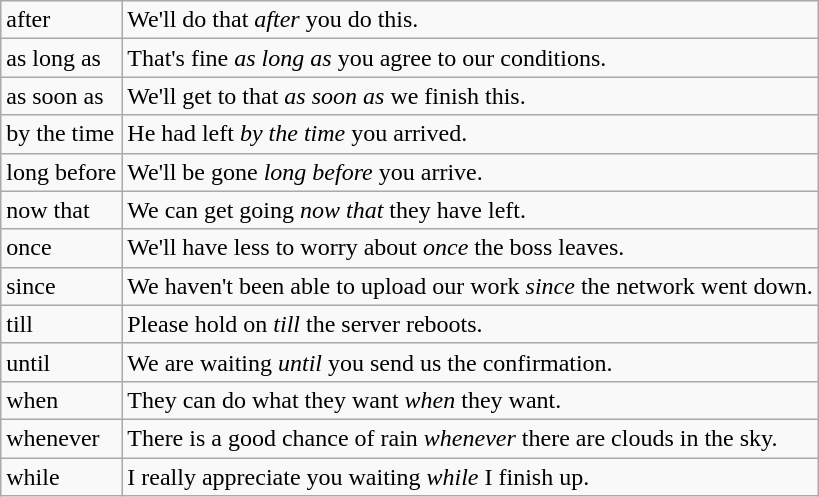<table class="wikitable">
<tr>
<td>after</td>
<td>We'll do that <em>after</em> you do this.</td>
</tr>
<tr>
<td>as long as</td>
<td>That's fine <em>as long as</em> you agree to our conditions.</td>
</tr>
<tr>
<td>as soon as</td>
<td>We'll get to that <em>as soon as</em> we finish this.</td>
</tr>
<tr>
<td>by the time</td>
<td>He had left <em>by the time</em> you arrived.</td>
</tr>
<tr>
<td>long before</td>
<td>We'll be gone <em>long before</em> you arrive.</td>
</tr>
<tr>
<td>now that</td>
<td>We can get going <em>now that</em> they have left.</td>
</tr>
<tr>
<td>once</td>
<td>We'll have less to worry about <em>once</em> the boss leaves.</td>
</tr>
<tr>
<td>since</td>
<td>We haven't been able to upload our work <em>since</em> the network went down.</td>
</tr>
<tr>
<td>till</td>
<td>Please hold on <em>till</em> the server reboots.</td>
</tr>
<tr>
<td>until</td>
<td>We are waiting <em>until</em> you send us the confirmation.</td>
</tr>
<tr>
<td>when</td>
<td>They can do what they want <em>when</em> they want.</td>
</tr>
<tr>
<td>whenever</td>
<td>There is a good chance of rain <em>whenever</em> there are clouds in the sky.</td>
</tr>
<tr>
<td>while</td>
<td>I really appreciate you waiting <em>while</em> I finish up.</td>
</tr>
</table>
